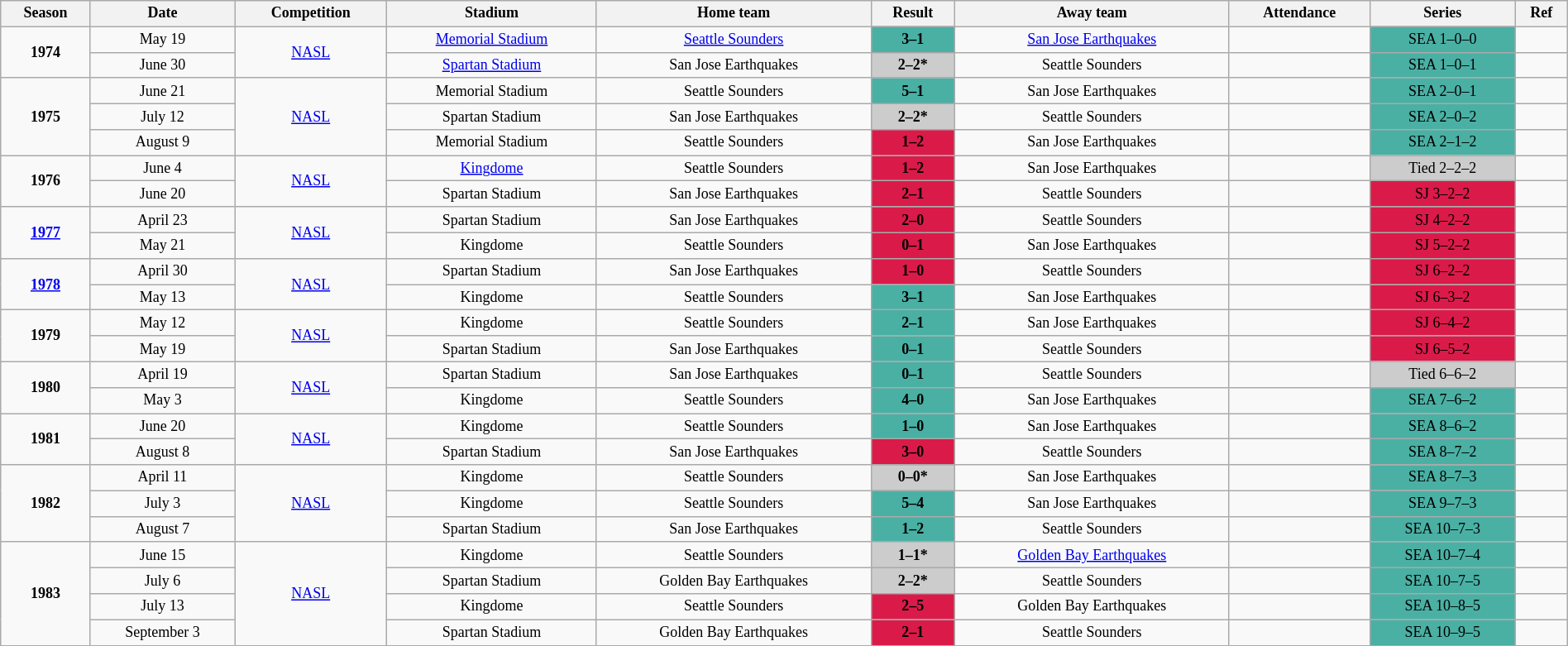<table class="wikitable" style="text-align: center; width: 100%; font-size: 12px">
<tr>
<th>Season</th>
<th>Date</th>
<th>Competition</th>
<th>Stadium</th>
<th>Home team</th>
<th>Result</th>
<th>Away team</th>
<th>Attendance</th>
<th>Series</th>
<th>Ref</th>
</tr>
<tr>
<td rowspan="2"><strong>1974</strong></td>
<td>May 19</td>
<td rowspan="2"><a href='#'>NASL</a></td>
<td><a href='#'>Memorial Stadium</a></td>
<td><a href='#'>Seattle Sounders</a></td>
<td style="background:#4ab0a4;"><span><strong>3–1</strong></span></td>
<td><a href='#'>San Jose Earthquakes</a></td>
<td></td>
<td style="background:#4ab0a4;"><span> SEA 1–0–0</span></td>
<td></td>
</tr>
<tr>
<td>June 30</td>
<td><a href='#'>Spartan Stadium</a></td>
<td>San Jose Earthquakes</td>
<td style="background:#CCCCCC;"><span><strong>2–2*</strong></span></td>
<td>Seattle Sounders</td>
<td></td>
<td style="background:#4ab0a4;"><span> SEA 1–0–1</span></td>
<td></td>
</tr>
<tr>
<td rowspan="3"><strong>1975</strong></td>
<td>June 21</td>
<td rowspan="3"><a href='#'>NASL</a></td>
<td>Memorial Stadium</td>
<td>Seattle Sounders</td>
<td style="background:#4ab0a4;"><span><strong>5–1</strong></span></td>
<td>San Jose Earthquakes</td>
<td></td>
<td style="background:#4ab0a4;"><span> SEA 2–0–1</span></td>
<td></td>
</tr>
<tr>
<td>July 12</td>
<td>Spartan Stadium</td>
<td>San Jose Earthquakes</td>
<td style="background:#CCCCCC;"><span><strong>2–2*</strong></span></td>
<td>Seattle Sounders</td>
<td></td>
<td style="background:#4ab0a4;"><span> SEA 2–0–2</span></td>
<td></td>
</tr>
<tr>
<td>August 9</td>
<td>Memorial Stadium</td>
<td>Seattle Sounders</td>
<td style="background:#da1b49;"><span><strong>1–2</strong></span></td>
<td>San Jose Earthquakes</td>
<td></td>
<td style="background:#4ab0a4;"><span> SEA 2–1–2</span></td>
<td></td>
</tr>
<tr>
<td rowspan="2"><strong>1976</strong></td>
<td>June 4</td>
<td rowspan="2"><a href='#'>NASL</a></td>
<td><a href='#'>Kingdome</a></td>
<td>Seattle Sounders</td>
<td style="background:#da1b49;"><span><strong>1–2</strong></span></td>
<td>San Jose Earthquakes</td>
<td></td>
<td style="background:#CCCCCC;"><span> Tied 2–2–2</span></td>
<td></td>
</tr>
<tr>
<td>June 20</td>
<td>Spartan Stadium</td>
<td>San Jose Earthquakes</td>
<td style="background:#da1b49;"><span><strong>2–1</strong></span></td>
<td>Seattle Sounders</td>
<td></td>
<td style="background:#da1b49;"><span> SJ 3–2–2</span></td>
<td></td>
</tr>
<tr>
<td rowspan="2"><strong><a href='#'>1977</a></strong></td>
<td>April 23</td>
<td rowspan="2"><a href='#'>NASL</a></td>
<td>Spartan Stadium</td>
<td>San Jose Earthquakes</td>
<td style="background:#da1b49;"><span><strong>2–0</strong></span></td>
<td>Seattle Sounders</td>
<td></td>
<td style="background:#da1b49;"><span> SJ 4–2–2</span></td>
<td></td>
</tr>
<tr>
<td>May 21</td>
<td>Kingdome</td>
<td>Seattle Sounders</td>
<td style="background:#da1b49;"><span><strong>0–1</strong></span></td>
<td>San Jose Earthquakes</td>
<td></td>
<td style="background:#da1b49;"><span> SJ 5–2–2</span></td>
<td></td>
</tr>
<tr>
<td rowspan="2"><strong><a href='#'>1978</a></strong></td>
<td>April 30</td>
<td rowspan="2"><a href='#'>NASL</a></td>
<td>Spartan Stadium</td>
<td>San Jose Earthquakes</td>
<td style="background:#da1b49;"><span><strong>1–0</strong></span></td>
<td>Seattle Sounders</td>
<td></td>
<td style="background:#da1b49;"><span> SJ 6–2–2</span></td>
<td></td>
</tr>
<tr>
<td>May 13</td>
<td>Kingdome</td>
<td>Seattle Sounders</td>
<td style="background:#4ab0a4;"><span><strong>3–1</strong></span></td>
<td>San Jose Earthquakes</td>
<td></td>
<td style="background:#da1b49;"><span> SJ 6–3–2</span></td>
<td></td>
</tr>
<tr>
<td rowspan="2"><strong>1979</strong></td>
<td>May 12</td>
<td rowspan="2"><a href='#'>NASL</a></td>
<td>Kingdome</td>
<td>Seattle Sounders</td>
<td style="background:#4ab0a4;"><span><strong>2–1</strong></span></td>
<td>San Jose Earthquakes</td>
<td></td>
<td style="background:#da1b49;"><span> SJ 6–4–2</span></td>
<td></td>
</tr>
<tr>
<td>May 19</td>
<td>Spartan Stadium</td>
<td>San Jose Earthquakes</td>
<td style="background:#4ab0a4;"><span><strong>0–1</strong></span></td>
<td>Seattle Sounders</td>
<td></td>
<td style="background:#da1b49;"><span> SJ 6–5–2</span></td>
<td></td>
</tr>
<tr>
<td rowspan="2"><strong>1980</strong></td>
<td>April 19</td>
<td rowspan="2"><a href='#'>NASL</a></td>
<td>Spartan Stadium</td>
<td>San Jose Earthquakes</td>
<td style="background:#4ab0a4;"><span><strong>0–1</strong></span></td>
<td>Seattle Sounders</td>
<td></td>
<td style="background:#CCCCCC;"><span> Tied 6–6–2</span></td>
<td></td>
</tr>
<tr>
<td>May 3</td>
<td>Kingdome</td>
<td>Seattle Sounders</td>
<td style="background:#4ab0a4;"><span><strong>4–0</strong></span></td>
<td>San Jose Earthquakes</td>
<td></td>
<td style="background:#4ab0a4;"><span> SEA 7–6–2</span></td>
<td></td>
</tr>
<tr>
<td rowspan="2"><strong>1981</strong></td>
<td>June 20</td>
<td rowspan="2"><a href='#'>NASL</a></td>
<td>Kingdome</td>
<td>Seattle Sounders</td>
<td style="background:#4ab0a4;"><span><strong>1–0</strong></span></td>
<td>San Jose Earthquakes</td>
<td></td>
<td style="background:#4ab0a4;"><span> SEA 8–6–2</span></td>
<td></td>
</tr>
<tr>
<td>August 8</td>
<td>Spartan Stadium</td>
<td>San Jose Earthquakes</td>
<td style="background:#da1b49;"><span><strong>3–0</strong></span></td>
<td>Seattle Sounders</td>
<td></td>
<td style="background:#4ab0a4;"><span> SEA 8–7–2</span></td>
<td></td>
</tr>
<tr>
<td rowspan="3"><strong>1982</strong></td>
<td>April 11</td>
<td rowspan="3"><a href='#'>NASL</a></td>
<td>Kingdome</td>
<td>Seattle Sounders</td>
<td style="background:#CCCCCC;"><span><strong>0–0*</strong></span></td>
<td>San Jose Earthquakes</td>
<td></td>
<td style="background:#4ab0a4;"><span> SEA 8–7–3</span></td>
<td></td>
</tr>
<tr>
<td>July 3</td>
<td>Kingdome</td>
<td>Seattle Sounders</td>
<td style="background:#4ab0a4;"><span><strong>5–4</strong></span></td>
<td>San Jose Earthquakes</td>
<td></td>
<td style="background:#4ab0a4;"><span> SEA 9–7–3</span></td>
<td></td>
</tr>
<tr>
<td>August 7</td>
<td>Spartan Stadium</td>
<td>San Jose Earthquakes</td>
<td style="background:#4ab0a4;"><span><strong>1–2</strong></span></td>
<td>Seattle Sounders</td>
<td></td>
<td style="background:#4ab0a4;"><span> SEA 10–7–3</span></td>
<td></td>
</tr>
<tr>
<td rowspan="4"><strong>1983</strong></td>
<td>June 15</td>
<td rowspan="4"><a href='#'>NASL</a></td>
<td>Kingdome</td>
<td>Seattle Sounders</td>
<td style="background:#CCCCCC;"><span><strong>1–1*</strong></span></td>
<td><a href='#'>Golden Bay Earthquakes</a></td>
<td></td>
<td style="background:#4ab0a4;"><span> SEA 10–7–4</span></td>
<td></td>
</tr>
<tr>
<td>July 6</td>
<td>Spartan Stadium</td>
<td>Golden Bay Earthquakes</td>
<td style="background:#CCCCCC;"><span><strong>2–2*</strong></span></td>
<td>Seattle Sounders</td>
<td></td>
<td style="background:#4ab0a4;"><span> SEA 10–7–5</span></td>
<td></td>
</tr>
<tr>
<td>July 13</td>
<td>Kingdome</td>
<td>Seattle Sounders</td>
<td style="background:#da1b49;"><span><strong>2–5</strong></span></td>
<td>Golden Bay Earthquakes</td>
<td></td>
<td style="background:#4ab0a4;"><span> SEA 10–8–5</span></td>
<td></td>
</tr>
<tr>
<td>September 3</td>
<td>Spartan Stadium</td>
<td>Golden Bay Earthquakes</td>
<td style="background:#da1b49;"><span><strong>2–1</strong></span></td>
<td>Seattle Sounders</td>
<td></td>
<td style="background:#4ab0a4;"><span> SEA 10–9–5</span></td>
<td></td>
</tr>
</table>
